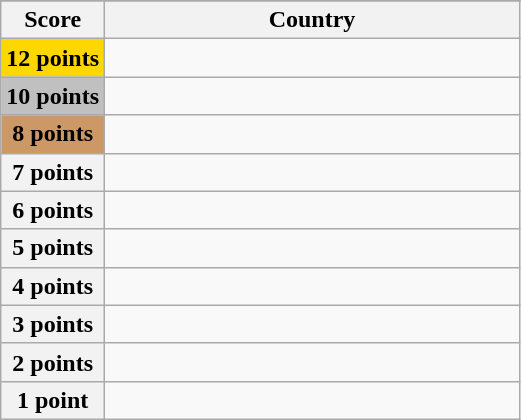<table class="wikitable">
<tr>
</tr>
<tr>
<th scope="col" width="20%">Score</th>
<th scope="col">Country</th>
</tr>
<tr>
<th scope="row" style="background:gold">12 points</th>
<td></td>
</tr>
<tr>
<th scope="row" style="background:silver">10 points</th>
<td></td>
</tr>
<tr>
<th scope="row" style="background:#CC9966">8 points</th>
<td></td>
</tr>
<tr>
<th scope="row">7 points</th>
<td></td>
</tr>
<tr>
<th scope="row">6 points</th>
<td></td>
</tr>
<tr>
<th scope="row">5 points</th>
<td></td>
</tr>
<tr>
<th scope="row">4 points</th>
<td></td>
</tr>
<tr>
<th scope="row">3 points</th>
<td></td>
</tr>
<tr>
<th scope="row">2 points</th>
<td></td>
</tr>
<tr>
<th scope="row">1 point</th>
<td></td>
</tr>
</table>
